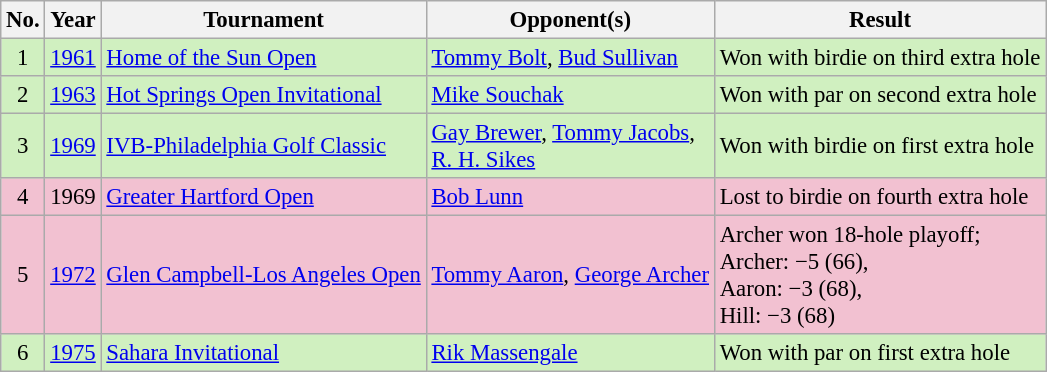<table class="wikitable" style="font-size:95%;">
<tr>
<th>No.</th>
<th>Year</th>
<th>Tournament</th>
<th>Opponent(s)</th>
<th>Result</th>
</tr>
<tr style="background:#D0F0C0;">
<td align=center>1</td>
<td><a href='#'>1961</a></td>
<td><a href='#'>Home of the Sun Open</a></td>
<td> <a href='#'>Tommy Bolt</a>,  <a href='#'>Bud Sullivan</a></td>
<td>Won with birdie on third extra hole</td>
</tr>
<tr style="background:#D0F0C0;">
<td align=center>2</td>
<td><a href='#'>1963</a></td>
<td><a href='#'>Hot Springs Open Invitational</a></td>
<td> <a href='#'>Mike Souchak</a></td>
<td>Won with par on second extra hole</td>
</tr>
<tr style="background:#D0F0C0;">
<td align=center>3</td>
<td><a href='#'>1969</a></td>
<td><a href='#'>IVB-Philadelphia Golf Classic</a></td>
<td> <a href='#'>Gay Brewer</a>,  <a href='#'>Tommy Jacobs</a>,<br> <a href='#'>R. H. Sikes</a></td>
<td>Won with birdie on first extra hole</td>
</tr>
<tr style="background:#F2C1D1;">
<td align=center>4</td>
<td>1969</td>
<td><a href='#'>Greater Hartford Open</a></td>
<td> <a href='#'>Bob Lunn</a></td>
<td>Lost to birdie on fourth extra hole</td>
</tr>
<tr style="background:#F2C1D1;">
<td align=center>5</td>
<td><a href='#'>1972</a></td>
<td><a href='#'>Glen Campbell-Los Angeles Open</a></td>
<td> <a href='#'>Tommy Aaron</a>,  <a href='#'>George Archer</a></td>
<td>Archer won 18-hole playoff;<br>Archer: −5 (66),<br>Aaron: −3 (68),<br>Hill: −3 (68)</td>
</tr>
<tr style="background:#D0F0C0;">
<td align=center>6</td>
<td><a href='#'>1975</a></td>
<td><a href='#'>Sahara Invitational</a></td>
<td> <a href='#'>Rik Massengale</a></td>
<td>Won with par on first extra hole</td>
</tr>
</table>
